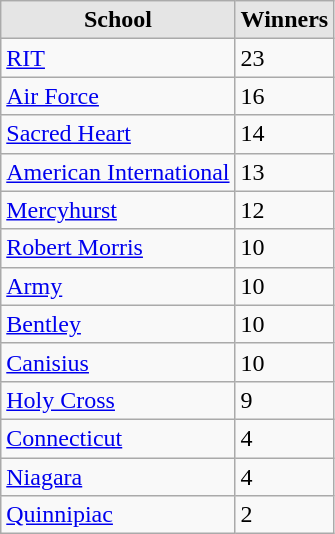<table class="wikitable">
<tr>
<th style="background:#e5e5e5;">School</th>
<th style="background:#e5e5e5;">Winners</th>
</tr>
<tr>
<td><a href='#'>RIT</a></td>
<td>23</td>
</tr>
<tr>
<td><a href='#'>Air Force</a></td>
<td>16</td>
</tr>
<tr>
<td><a href='#'>Sacred Heart</a></td>
<td>14</td>
</tr>
<tr>
<td><a href='#'>American International</a></td>
<td>13</td>
</tr>
<tr>
<td><a href='#'>Mercyhurst</a></td>
<td>12</td>
</tr>
<tr>
<td><a href='#'>Robert Morris</a></td>
<td>10</td>
</tr>
<tr>
<td><a href='#'>Army</a></td>
<td>10</td>
</tr>
<tr>
<td><a href='#'>Bentley</a></td>
<td>10</td>
</tr>
<tr>
<td><a href='#'>Canisius</a></td>
<td>10</td>
</tr>
<tr>
<td><a href='#'>Holy Cross</a></td>
<td>9</td>
</tr>
<tr>
<td><a href='#'>Connecticut</a></td>
<td>4</td>
</tr>
<tr>
<td><a href='#'>Niagara</a></td>
<td>4</td>
</tr>
<tr>
<td><a href='#'>Quinnipiac</a></td>
<td>2</td>
</tr>
</table>
